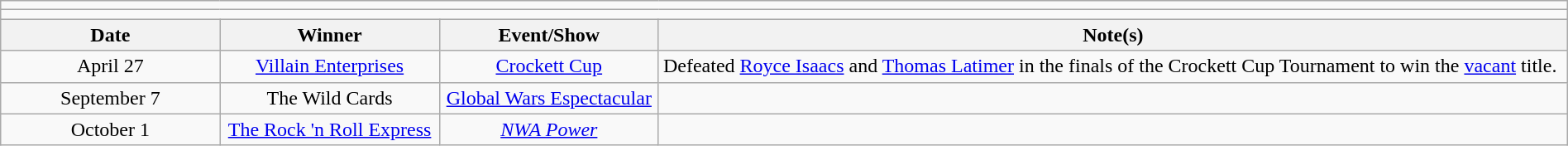<table class="wikitable" style="text-align:center; width:100%;">
<tr>
<td colspan="4"></td>
</tr>
<tr>
<td colspan="4"><strong></strong></td>
</tr>
<tr>
<th width=14%>Date</th>
<th width=14%>Winner</th>
<th width=14%>Event/Show</th>
<th width=58%>Note(s)</th>
</tr>
<tr>
<td>April 27</td>
<td><a href='#'>Villain Enterprises</a><br></td>
<td><a href='#'>Crockett Cup</a></td>
<td align=left>Defeated <a href='#'>Royce Isaacs</a> and <a href='#'>Thomas Latimer</a> in the finals of the Crockett Cup Tournament to win the <a href='#'>vacant</a> title.</td>
</tr>
<tr>
<td>September 7</td>
<td>The Wild Cards<br></td>
<td><a href='#'>Global Wars Espectacular</a></td>
<td></td>
</tr>
<tr>
<td>October 1</td>
<td><a href='#'>The Rock 'n Roll Express</a><br></td>
<td><em><a href='#'>NWA Power</a></em></td>
<td></td>
</tr>
</table>
